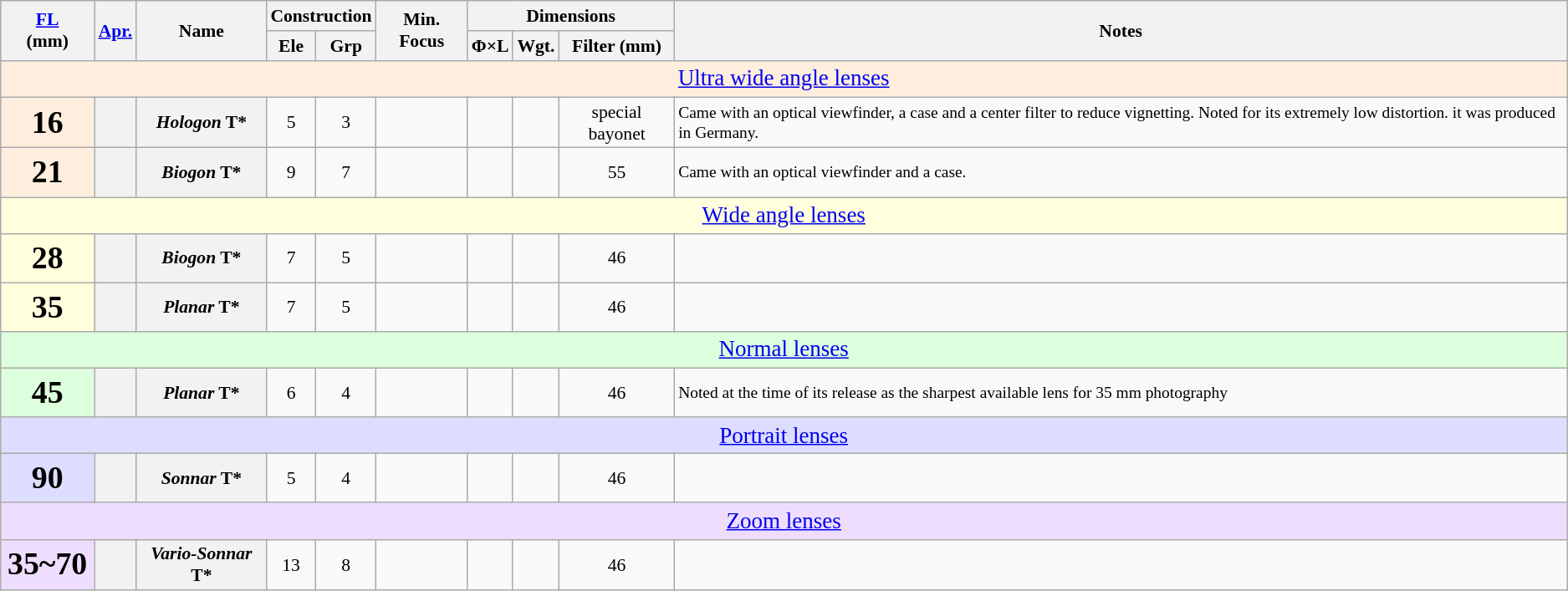<table class="wikitable sortable" style="font-size:90%;text-align:center;">
<tr>
<th rowspan=2><a href='#'>FL</a><br>(mm)</th>
<th rowspan=2><a href='#'>Apr.</a></th>
<th rowspan=2>Name</th>
<th colspan=2>Construction</th>
<th rowspan=2>Min. Focus</th>
<th colspan=3>Dimensions</th>
<th rowspan=2 class="unsortable">Notes</th>
</tr>
<tr>
<th>Ele</th>
<th>Grp</th>
<th>Φ×L</th>
<th>Wgt.</th>
<th>Filter (mm)</th>
</tr>
<tr>
<td colspan=10 style="font-size:125%;background:#fed;" data-sort-value="zzzb"><a href='#'>Ultra wide angle lenses</a></td>
</tr>
<tr>
<th style="background:#fed;font-size:175%;">16</th>
<th></th>
<th><em>Hologon</em> T*</th>
<td>5</td>
<td>3</td>
<td></td>
<td></td>
<td></td>
<td>special bayonet</td>
<td style="font-size:90%;text-align:left"> Came with an optical viewfinder, a case and a center filter to reduce vignetting. Noted for its extremely low distortion. it was produced in Germany.</td>
</tr>
<tr>
<th style="background:#fed;font-size:175%;">21</th>
<th></th>
<th><em>Biogon</em> T*</th>
<td>9</td>
<td>7</td>
<td></td>
<td></td>
<td></td>
<td>55</td>
<td style="font-size:90%;text-align:left"> Came with an optical viewfinder and a case.</td>
</tr>
<tr>
<td colspan=10 style="font-size:125%;background:#ffd;" data-sort-value="zzzc"><a href='#'>Wide angle lenses</a></td>
</tr>
<tr>
<th style="background:#ffd;font-size:175%;">28</th>
<th></th>
<th><em>Biogon</em> T*</th>
<td>7</td>
<td>5</td>
<td></td>
<td></td>
<td></td>
<td>46</td>
<td style="font-size:90%;text-align:left"></td>
</tr>
<tr>
<th style="background:#ffd;font-size:175%;">35</th>
<th></th>
<th><em>Planar</em> T*</th>
<td>7</td>
<td>5</td>
<td></td>
<td></td>
<td></td>
<td>46</td>
<td style="font-size:90%;text-align:left"></td>
</tr>
<tr>
<td colspan=10 style="font-size:125%;background:#dfd;" data-sort-value="zzzd"><a href='#'>Normal lenses</a></td>
</tr>
<tr>
<th style="background:#dfd;font-size:175%;">45</th>
<th></th>
<th><em>Planar</em> T*</th>
<td>6</td>
<td>4</td>
<td></td>
<td></td>
<td></td>
<td>46</td>
<td style="font-size:90%;text-align:left"> Noted at the time of its release as the sharpest available lens for 35 mm photography</td>
</tr>
<tr>
<td colspan=10 style="font-size:125%;background:#ddf;" data-sort-value="zzze"><a href='#'>Portrait lenses</a></td>
</tr>
<tr>
<th style="background:#ddf;font-size:175%;">90</th>
<th></th>
<th><em>Sonnar</em> T*</th>
<td>5</td>
<td>4</td>
<td></td>
<td></td>
<td></td>
<td>46</td>
<td style="font-size:90%;text-align:left"></td>
</tr>
<tr>
<td colspan=10 style="font-size:125%;background:#edf;" data-sort-value="zzzg"><a href='#'>Zoom lenses</a></td>
</tr>
<tr>
<th style="background:#edf;font-size:175%;">35~70</th>
<th></th>
<th><em>Vario-Sonnar</em> T*</th>
<td>13</td>
<td>8</td>
<td></td>
<td></td>
<td></td>
<td>46</td>
<td style="font-size:90%;text-align:left"></td>
</tr>
</table>
